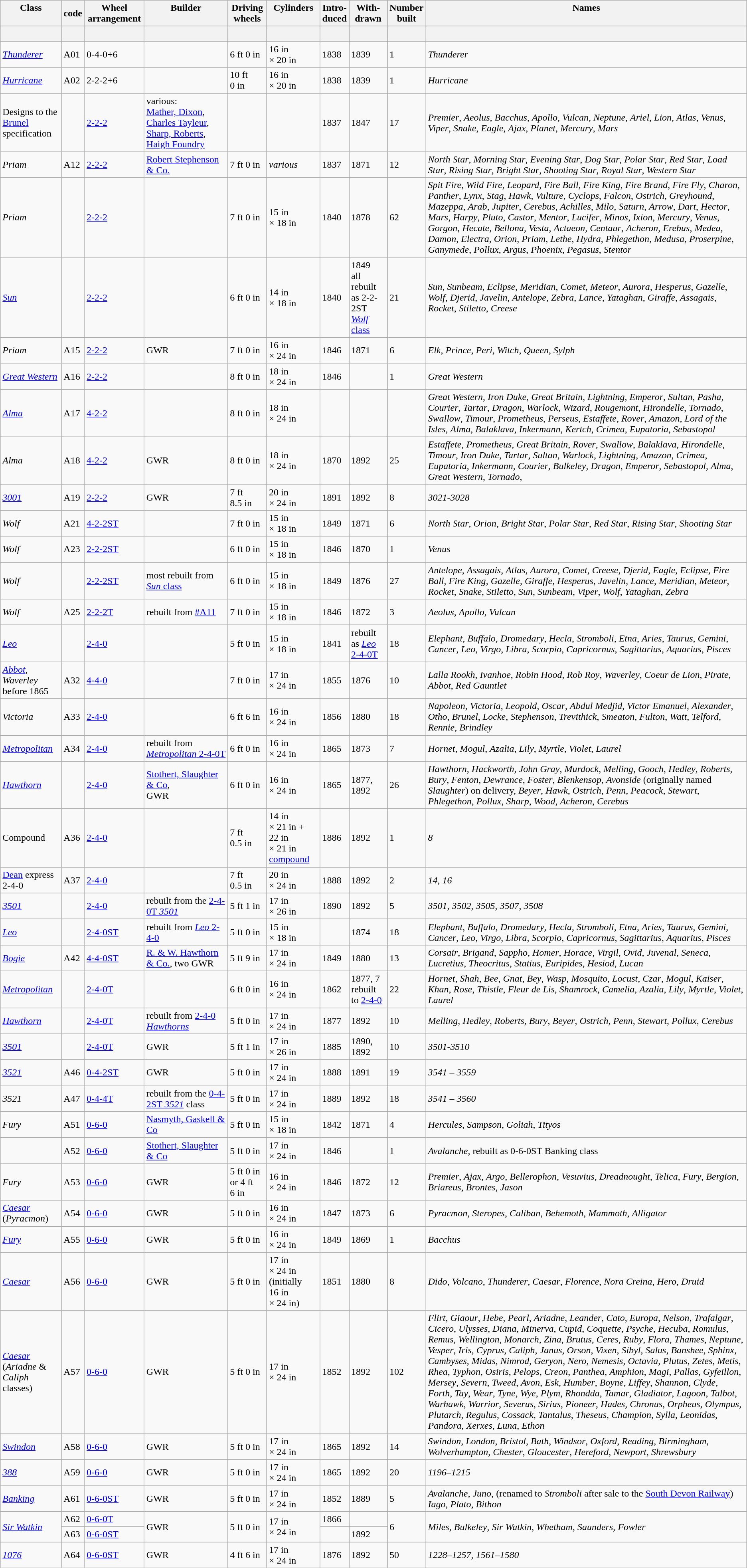<table class="wikitable sortable">
<tr>
<th>Class<br> </th>
<th>code<br></th>
<th>Wheel arrangement</th>
<th>Builder<br> </th>
<th>Driving wheels</th>
<th>Cylinders<br> </th>
<th>Intro-<br>duced</th>
<th>With-<br>drawn</th>
<th>Number<br>built</th>
<th>Names<br> </th>
</tr>
<tr>
<th> </th>
<th></th>
<th></th>
<th></th>
<th></th>
<th></th>
<th></th>
<th></th>
<th></th>
<th></th>
</tr>
<tr>
<td><a href='#'><em>Thunderer</em></a></td>
<td>A01</td>
<td>0-4-0+6</td>
<td></td>
<td>6 ft 0 in</td>
<td>16 in × 20 in</td>
<td>1838</td>
<td>1839</td>
<td>1</td>
<td><em>Thunderer</em></td>
</tr>
<tr>
<td><a href='#'><em>Hurricane</em></a></td>
<td>A02</td>
<td>2-2-2+6</td>
<td></td>
<td>10 ft 0 in</td>
<td>16 in × 20 in</td>
<td>1838</td>
<td>1839</td>
<td>1</td>
<td> <em>Hurricane</em></td>
</tr>
<tr>
<td>Designs to the <a href='#'>Brunel</a> specification</td>
<td></td>
<td><a href='#'>2-2-2</a></td>
<td>various: <a href='#'>Mather, Dixon</a>, <a href='#'>Charles Tayleur</a>, <a href='#'>Sharp, Roberts</a>, <a href='#'>Haigh Foundry</a></td>
<td></td>
<td></td>
<td>1837</td>
<td>1847</td>
<td>17</td>
<td><em>Premier</em>, <em>Aeolus</em>, <em>Bacchus</em>, <em>Apollo</em>, <em>Vulcan</em>, <em>Neptune</em>, <em>Ariel</em>, <em>Lion</em>, <em>Atlas</em>, <em>Venus</em>, <em>Viper</em>, <em>Snake</em>, <em>Eagle</em>, <em>Ajax</em>, <em>Planet</em>, <em>Mercury</em>, <em>Mars</em></td>
</tr>
<tr>
<td><em>Priam</em></td>
<td>A12</td>
<td><a href='#'>2-2-2</a></td>
<td><a href='#'>Robert Stephenson & Co.</a></td>
<td>7 ft 0 in</td>
<td><em>various</em></td>
<td>1837</td>
<td>1871</td>
<td>12</td>
<td> <em>North Star</em>, <em>Morning Star</em>, <em>Evening Star</em>, <em>Dog Star</em>, <em>Polar Star</em>, <em>Red Star</em>, <em>Load Star</em>, <em>Rising Star</em>, <em>Bright Star</em>, <em>Shooting Star</em>, <em>Royal Star</em>, <em>Western Star</em></td>
</tr>
<tr>
<td><em>Priam</em></td>
<td></td>
<td><a href='#'>2-2-2</a></td>
<td></td>
<td>7 ft 0 in</td>
<td>15 in × 18 in</td>
<td>1840</td>
<td>1878</td>
<td>62</td>
<td> <em>Spit Fire</em>, <em>Wild Fire</em>, <em>Leopard</em>, <em>Fire Ball</em>, <em>Fire King</em>, <em>Fire Brand</em>, <em>Fire Fly</em>, <em>Charon</em>, <em>Panther</em>, <em>Lynx</em>, <em>Stag</em>, <em>Hawk</em>, <em>Vulture</em>, <em>Cyclops</em>, <em>Falcon</em>, <em>Ostrich</em>, <em>Greyhound</em>, <em>Mazeppa</em>, <em>Arab</em>, <em>Jupiter</em>, <em>Cerebus</em>, <em>Achilles</em>, <em>Milo</em>, <em>Saturn</em>, <em>Arrow</em>, <em>Dart</em>, <em>Hector</em>, <em>Mars</em>, <em>Harpy</em>, <em>Pluto</em>, <em>Castor</em>, <em>Mentor</em>, <em>Lucifer</em>, <em>Minos</em>, <em>Ixion</em>, <em>Mercury</em>, <em>Venus</em>, <em>Gorgon</em>, <em>Hecate</em>, <em>Bellona</em>, <em>Vesta</em>, <em>Actaeon</em>, <em>Centaur</em>, <em>Acheron</em>, <em>Erebus</em>, <em>Medea</em>, <em>Damon</em>, <em>Electra</em>, <em>Orion</em>, <em>Priam</em>, <em>Lethe</em>, <em>Hydra</em>, <em>Phlegethon</em>, <em>Medusa</em>, <em>Proserpine</em>, <em>Ganymede</em>, <em>Pollux</em>, <em>Argus</em>, <em>Phoenix</em>, <em>Pegasus</em>, <em>Stentor</em></td>
</tr>
<tr>
<td><a href='#'><em>Sun</em></a></td>
<td></td>
<td><a href='#'>2-2-2</a></td>
<td></td>
<td>6 ft 0 in</td>
<td>14 in × 18 in</td>
<td>1840</td>
<td>1849 <br>all rebuilt as 2-2-2ST <a href='#'><em>Wolf</em> class</a></td>
<td>21</td>
<td><em>Sun</em>, <em>Sunbeam</em>, <em>Eclipse</em>, <em>Meridian</em>, <em>Comet</em>, <em>Meteor</em>, <em>Aurora</em>, <em>Hesperus</em>, <em>Gazelle</em>, <em>Wolf</em>, <em>Djerid</em>, <em>Javelin</em>, <em>Antelope</em>, <em>Zebra</em>, <em>Lance</em>, <em>Yataghan</em>, <em>Giraffe</em>, <em>Assagais</em>, <em>Rocket</em>, <em>Stiletto</em>, <em>Creese</em></td>
</tr>
<tr>
<td><em>Priam</em></td>
<td>A15</td>
<td><a href='#'>2-2-2</a></td>
<td>GWR</td>
<td>7 ft 0 in</td>
<td>16 in × 24 in</td>
<td>1846</td>
<td>1871</td>
<td>6</td>
<td><em>Elk</em>, <em>Prince</em>, <em>Peri</em>, <em>Witch</em>, <em>Queen</em>, <em>Sylph</em></td>
</tr>
<tr>
<td><a href='#'><em>Great Western</em></a></td>
<td>A16</td>
<td><a href='#'>2-2-2</a></td>
<td></td>
<td>8 ft 0 in</td>
<td>18 in × 24 in</td>
<td>1846</td>
<td></td>
<td>1</td>
<td><em>Great Western</em></td>
</tr>
<tr>
<td><a href='#'><em>Alma</em></a></td>
<td>A17</td>
<td><a href='#'>4-2-2</a></td>
<td></td>
<td>8 ft 0 in</td>
<td>18 in × 24 in</td>
<td></td>
<td></td>
<td></td>
<td> <em>Great Western</em>, <em>Iron Duke</em>, <em>Great Britain</em>, <em>Lightning</em>, <em>Emperor</em>, <em>Sultan</em>, <em>Pasha</em>, <em>Courier</em>, <em>Tartar</em>, <em>Dragon</em>, <em>Warlock</em>, <em>Wizard</em>, <em>Rougemont</em>, <em>Hirondelle</em>, <em>Tornado</em>, <em>Swallow</em>, <em>Timour</em>, <em>Prometheus</em>, <em>Perseus</em>, <em>Estaffete</em>, <em>Rover</em>, <em>Amazon</em>, <em>Lord of the Isles</em>, <em>Alma</em>, <em>Balaklava</em>, <em>Inkermann</em>, <em>Kertch</em>, <em>Crimea</em>, <em>Eupatoria</em>, <em>Sebastopol</em></td>
</tr>
<tr>
<td><em>Alma</em></td>
<td>A18</td>
<td><a href='#'>4-2-2</a></td>
<td>GWR</td>
<td>8 ft 0 in</td>
<td>18 in × 24 in</td>
<td>1870</td>
<td>1892</td>
<td>25</td>
<td> <em>Estaffete</em>, <em>Prometheus</em>, <em>Great Britain</em>, <em>Rover</em>, <em>Swallow</em>, <em>Balaklava</em>, <em>Hirondelle</em>, <em>Timour</em>, <em>Iron Duke</em>, <em>Tartar</em>, <em>Sultan</em>, <em>Warlock</em>, <em>Lightning</em>, <em>Amazon</em>, <em>Crimea</em>, <em>Eupatoria</em>, <em>Inkermann</em>, <em>Courier</em>, <em>Bulkeley</em>, <em>Dragon</em>, <em>Emperor</em>, <em>Sebastopol</em>, <em>Alma</em>, <em>Great Western</em>, <em>Tornado</em>,</td>
</tr>
<tr>
<td><a href='#'><em>3001</em></a></td>
<td>A19</td>
<td><a href='#'>2-2-2</a></td>
<td>GWR</td>
<td>7 ft 8.5 in</td>
<td>20 in × 24 in</td>
<td>1891</td>
<td>1892</td>
<td>8</td>
<td><em>3021</em>-<em>3028</em></td>
</tr>
<tr>
<td><em>Wolf</em></td>
<td>A21</td>
<td><a href='#'>4-2-2ST</a></td>
<td></td>
<td>7 ft 0 in</td>
<td>15 in × 18 in</td>
<td>1849</td>
<td>1871</td>
<td>6</td>
<td><em>North Star</em>, <em>Orion</em>, <em>Bright Star</em>, <em>Polar Star</em>, <em>Red Star</em>, <em>Rising Star</em>, <em>Shooting Star</em></td>
</tr>
<tr>
<td><em>Wolf</em></td>
<td>A23</td>
<td><a href='#'>2-2-2ST</a></td>
<td></td>
<td>6 ft 0 in</td>
<td>15 in × 18 in</td>
<td>1846</td>
<td>1870</td>
<td>1</td>
<td><em>Venus</em></td>
</tr>
<tr>
<td><em>Wolf</em></td>
<td></td>
<td><a href='#'>2-2-2ST</a></td>
<td>most rebuilt from <a href='#'><em>Sun</em> class</a></td>
<td>6 ft 0 in</td>
<td>15 in × 18 in</td>
<td>1849</td>
<td>1876</td>
<td>27</td>
<td><em>Antelope</em>, <em>Assagais</em>, <em>Atlas</em>, <em>Aurora</em>, <em>Comet</em>, <em>Creese</em>, <em>Djerid</em>, <em>Eagle</em>, <em>Eclipse</em>, <em>Fire Ball</em>, <em>Fire King</em>, <em>Gazelle</em>, <em>Giraffe</em>, <em>Hesperus</em>, <em>Javelin</em>, <em>Lance</em>, <em>Meridian</em>, <em>Meteor</em>, <em>Rocket</em>, <em>Snake</em>, <em>Stiletto</em>, <em>Sun</em>, <em>Sunbeam</em>, <em>Viper</em>, <em>Wolf</em>, <em>Yataghan</em>, <em>Zebra</em></td>
</tr>
<tr>
<td><em>Wolf</em></td>
<td>A25</td>
<td><a href='#'>2-2-2T</a></td>
<td>rebuilt from <a href='#'>#A11</a></td>
<td>7 ft 0 in</td>
<td>15 in × 18 in</td>
<td>1846</td>
<td>1872</td>
<td>3</td>
<td><em>Aeolus</em>, <em>Apollo</em>, <em>Vulcan</em></td>
</tr>
<tr>
<td><a href='#'><em>Leo</em></a></td>
<td></td>
<td><a href='#'>2-4-0</a></td>
<td></td>
<td>5 ft 0 in</td>
<td>15 in × 18 in</td>
<td>1841</td>
<td>rebuilt as <a href='#'><em>Leo</em> 2-4-0T</a></td>
<td>18</td>
<td><em>Elephant</em>, <em>Buffalo</em>, <em>Dromedary</em>, <em>Hecla</em>, <em>Stromboli</em>, <em>Etna</em>, <em>Aries</em>, <em>Taurus</em>, <em>Gemini</em>, <em>Cancer</em>, <em>Leo</em>, <em>Virgo</em>, <em>Libra</em>, <em>Scorpio</em>, <em>Capricornus</em>, <em>Sagittarius</em>, <em>Aquarius</em>, <em>Pisces</em></td>
</tr>
<tr>
<td><a href='#'><em>Abbot</em></a>, <br><em>Waverley</em> before 1865</td>
<td>A32</td>
<td><a href='#'>4-4-0</a></td>
<td></td>
<td>7 ft 0 in</td>
<td>17 in × 24 in</td>
<td>1855</td>
<td>1876</td>
<td>10</td>
<td><em>Lalla Rookh</em>, <em>Ivanhoe</em>, <em>Robin Hood</em>, <em>Rob Roy</em>, <em>Waverley</em>, <em>Coeur de Lion</em>, <em>Pirate</em>, <em>Abbot</em>, <em>Red Gauntlet</em></td>
</tr>
<tr>
<td><em>Victoria</em></td>
<td>A33</td>
<td><a href='#'>2-4-0</a></td>
<td></td>
<td>6 ft 6 in</td>
<td>16 in × 24 in</td>
<td>1856</td>
<td>1880</td>
<td>18</td>
<td><em>Napoleon</em>, <em>Victoria</em>, <em>Leopold</em>, <em>Oscar</em>, <em>Abdul Medjid</em>, <em>Victor Emanuel</em>, <em>Alexander</em>, <em>Otho</em>, <em>Brunel</em>, <em>Locke</em>, <em>Stephenson</em>, <em>Trevithick</em>, <em>Smeaton</em>, <em>Fulton</em>, <em>Watt</em>, <em>Telford</em>, <em>Rennie</em>, <em>Brindley</em></td>
</tr>
<tr>
<td><a href='#'><em>Metropolitan</em></a></td>
<td>A34</td>
<td><a href='#'>2-4-0</a></td>
<td>rebuilt from <a href='#'><em>Metropolitan</em> 2-4-0T</a></td>
<td>6 ft 0 in</td>
<td>16 in × 24 in</td>
<td>1865</td>
<td>1873</td>
<td>7</td>
<td><em>Hornet</em>, <em>Mogul</em>, <em>Azalia</em>, <em>Lily</em>, <em>Myrtle</em>, <em>Violet</em>, <em>Laurel</em></td>
</tr>
<tr>
<td><a href='#'><em>Hawthorn</em></a></td>
<td></td>
<td><a href='#'>2-4-0</a></td>
<td><a href='#'>Stothert, Slaughter & Co</a>, <br>GWR</td>
<td>6 ft 0 in</td>
<td>16 in × 24 in</td>
<td>1865</td>
<td>1877, 1892</td>
<td>26</td>
<td><em>Hawthorn</em>,  <em>Hackworth</em>,  <em>John Gray</em>,  <em>Murdock</em>,  <em>Melling</em>, <em>Gooch</em>,  <em>Hedley</em>, <em>Roberts</em>, <em>Bury</em>, <em>Fenton</em>,  <em>Dewrance</em>,  <em>Foster</em>,  <em>Blenkensop</em>,  <em>Avonside</em> (originally named <em>Slaughter</em>) on delivery,  <em>Beyer</em>, <em>Hawk</em>,  <em>Ostrich</em>, <em>Penn</em>, <em>Peacock</em>,  <em>Stewart</em>, <em>Phlegethon</em>,  <em>Pollux</em>, <em>Sharp</em>,  <em>Wood</em>,  <em>Acheron</em>,  <em>Cerebus</em></td>
</tr>
<tr>
<td>Compound</td>
<td>A36</td>
<td><a href='#'>2-4-0</a></td>
<td></td>
<td>7 ft 0.5 in</td>
<td>14 in × 21 in + 22 in × 21 in <a href='#'>compound</a></td>
<td>1886</td>
<td>1892</td>
<td>1</td>
<td><em>8</em></td>
</tr>
<tr>
<td><a href='#'>Dean</a> express 2-4-0</td>
<td>A37</td>
<td><a href='#'>2-4-0</a></td>
<td></td>
<td>7 ft 0.5 in</td>
<td>20 in × 24 in</td>
<td>1888</td>
<td>1892</td>
<td>2</td>
<td><em>14</em>, <em>16</em></td>
</tr>
<tr>
<td><a href='#'><em>3501</em></a></td>
<td></td>
<td><a href='#'>2-4-0</a></td>
<td>rebuilt from the <a href='#'>2-4-0T <em>3501</em></a></td>
<td>5 ft 1 in</td>
<td>17 in × 26 in</td>
<td>1890</td>
<td>1892</td>
<td>5</td>
<td><em>3501</em>, <em>3502</em>, <em>3505</em>, <em>3507</em>, <em>3508</em></td>
</tr>
<tr>
<td><a href='#'><em>Leo</em></a></td>
<td></td>
<td><a href='#'>2-4-0ST</a></td>
<td>rebuilt from <a href='#'><em>Leo</em> 2-4-0</a></td>
<td>5 ft 0 in</td>
<td>15 in × 18 in</td>
<td></td>
<td>1874</td>
<td>18</td>
<td><em>Elephant</em>, <em>Buffalo</em>, <em>Dromedary</em>, <em>Hecla</em>, <em>Stromboli</em>, <em>Etna</em>, <em>Aries</em>, <em>Taurus</em>, <em>Gemini</em>, <em>Cancer</em>, <em>Leo</em>, <em>Virgo</em>, <em>Libra</em>, <em>Scorpio</em>, <em>Capricornus</em>, <em>Sagittarius</em>, <em>Aquarius</em>, <em>Pisces</em></td>
</tr>
<tr>
<td><a href='#'><em>Bogie</em></a></td>
<td>A42</td>
<td><a href='#'>4-4-0ST</a></td>
<td><a href='#'>R. & W. Hawthorn & Co.</a>, two GWR</td>
<td>5 ft 9 in</td>
<td>17 in × 24 in</td>
<td>1849</td>
<td>1880</td>
<td>13</td>
<td> <em>Corsair</em>, <em>Brigand</em>, <em>Sappho</em>, <em>Homer</em>, <em>Horace</em>, <em>Virgil</em>, <em>Ovid</em>, <em>Juvenal</em>, <em>Seneca</em>, <em>Lucretius</em>, <em>Theocritus</em>, <em>Statius</em>, <em>Euripides</em>, <em>Hesiod</em>, <em>Lucan</em></td>
</tr>
<tr>
<td><a href='#'><em>Metropolitan</em></a></td>
<td></td>
<td><a href='#'>2-4-0T</a></td>
<td></td>
<td>6 ft 0 in</td>
<td>16 in × 24 in</td>
<td>1862</td>
<td>1877, 7 rebuilt to <a href='#'>2-4-0</a></td>
<td>22</td>
<td><em>Hornet</em>, <em>Shah</em>, <em>Bee</em>, <em>Gnat</em>, <em>Bey</em>, <em>Wasp</em>, <em>Mosquito</em>, <em>Locust</em>, <em>Czar</em>, <em>Mogul</em>, <em>Kaiser</em>, <em>Khan</em>, <em>Rose</em>, <em>Thistle</em>, <em>Fleur de Lis</em>, <em>Shamrock</em>, <em>Camelia</em>, <em>Azalia</em>, <em>Lily</em>, <em>Myrtle</em>, <em>Violet</em>, <em>Laurel</em></td>
</tr>
<tr>
<td><a href='#'><em>Hawthorn</em></a></td>
<td></td>
<td><a href='#'>2-4-0T</a></td>
<td>rebuilt from <a href='#'>2-4-0 <em>Hawthorns</em></a></td>
<td>5 ft 0 in</td>
<td>17 in × 24 in</td>
<td>1877</td>
<td>1892</td>
<td>10</td>
<td> <em>Melling</em>, <em>Hedley</em>, <em>Roberts</em>, <em>Bury</em>, <em>Beyer</em>, <em>Ostrich</em>, <em>Penn</em>, <em>Stewart</em>, <em>Pollux</em>, <em>Cerebus</em></td>
</tr>
<tr>
<td><a href='#'><em>3501</em></a></td>
<td></td>
<td><a href='#'>2-4-0T</a></td>
<td>GWR</td>
<td>5 ft 1 in</td>
<td>17 in × 26 in</td>
<td>1885</td>
<td>1890, 1892</td>
<td>10</td>
<td><em>3501</em>-<em>3510</em></td>
</tr>
<tr>
<td><a href='#'><em>3521</em></a></td>
<td>A46</td>
<td><a href='#'>0-4-2ST</a></td>
<td>GWR</td>
<td>5 ft 0 in</td>
<td>17 in × 24 in</td>
<td>1888</td>
<td>1891</td>
<td>19</td>
<td><em>3541</em> – <em>3559</em></td>
</tr>
<tr>
<td><em>3521</em></td>
<td>A47</td>
<td><a href='#'>0-4-4T</a></td>
<td>rebuilt from the <a href='#'>0-4-2ST <em>3521</em></a> class</td>
<td>5 ft 0 in</td>
<td>17 in × 24 in</td>
<td>1889</td>
<td>1892</td>
<td>18</td>
<td><em>3541</em> – <em>3560</em></td>
</tr>
<tr>
<td><em>Fury</em></td>
<td>A51</td>
<td><a href='#'>0-6-0</a></td>
<td><a href='#'>Nasmyth, Gaskell & Co</a></td>
<td>5 ft 0 in</td>
<td>15 in × 18 in</td>
<td>1842</td>
<td>1871</td>
<td>4</td>
<td><em>Hercules</em>, <em>Sampson</em>, <em>Goliah</em>, <em>Tityos</em></td>
</tr>
<tr>
<td></td>
<td>A52</td>
<td><a href='#'>0-6-0</a></td>
<td><a href='#'>Stothert, Slaughter & Co</a></td>
<td>5 ft 0 in</td>
<td>17 in × 24 in</td>
<td>1846</td>
<td></td>
<td>1</td>
<td><em>Avalanche</em>, rebuilt as 0-6-0ST Banking class</td>
</tr>
<tr>
<td><em>Fury</em></td>
<td>A53</td>
<td><a href='#'>0-6-0</a></td>
<td>GWR</td>
<td>5 ft 0 in or 4 ft 6 in</td>
<td>16 in × 24 in</td>
<td>1846</td>
<td>1872</td>
<td>12</td>
<td><em>Premier</em>, <em>Ajax</em>, <em>Argo</em>, <em>Bellerophon</em>, <em>Vesuvius</em>, <em>Dreadnought</em>, <em>Telica</em>, <em>Fury</em>, <em>Bergion</em>, <em>Briareus</em>, <em>Brontes</em>, <em>Jason</em></td>
</tr>
<tr>
<td><a href='#'><em>Caesar</em></a> (<em>Pyracmon</em>)</td>
<td>A54</td>
<td><a href='#'>0-6-0</a></td>
<td>GWR</td>
<td>5 ft 0 in</td>
<td>16 in × 24 in</td>
<td>1847</td>
<td>1873</td>
<td>6</td>
<td><em>Pyracmon</em>, <em>Steropes</em>, <em>Caliban</em>, <em>Behemoth</em>, <em>Mammoth</em>, <em>Alligator</em></td>
</tr>
<tr>
<td><a href='#'><em>Fury</em></a></td>
<td>A55</td>
<td><a href='#'>0-6-0</a></td>
<td>GWR</td>
<td>5 ft 0 in</td>
<td>16 in × 24 in</td>
<td>1849</td>
<td>1869</td>
<td>1</td>
<td><em>Bacchus</em></td>
</tr>
<tr>
<td><a href='#'><em>Caesar</em></a></td>
<td>A56</td>
<td><a href='#'>0-6-0</a></td>
<td>GWR</td>
<td>5 ft 0 in</td>
<td>17 in × 24 in <br>(initially 16 in × 24 in)</td>
<td>1851</td>
<td>1880</td>
<td>8</td>
<td><em>Dido</em>, <em>Volcano</em>, <em>Thunderer</em>, <em>Caesar</em>, <em>Florence</em>, <em>Nora Creina</em>, <em>Hero</em>, <em>Druid</em></td>
</tr>
<tr>
<td><a href='#'><em>Caesar</em></a> (<em>Ariadne</em> & <em>Caliph</em> classes)</td>
<td>A57</td>
<td><a href='#'>0-6-0</a></td>
<td>GWR</td>
<td>5 ft 0 in</td>
<td>17 in × 24 in</td>
<td>1852</td>
<td>1892</td>
<td>102</td>
<td> <em>Flirt</em>, <em>Giaour</em>, <em>Hebe</em>, <em>Pearl</em>, <em>Ariadne</em>, <em>Leander</em>, <em>Cato</em>, <em>Europa</em>, <em>Nelson</em>, <em>Trafalgar</em>, <em>Cicero</em>, <em>Ulysses</em>, <em>Diana</em>, <em>Minerva</em>, <em>Cupid</em>, <em>Coquette</em>, <em>Psyche</em>, <em>Hecuba</em>, <em>Romulus</em>, <em>Remus</em>, <em>Wellington</em>, <em>Monarch</em>, <em>Zina</em>, <em>Brutus</em>, <em>Ceres</em>, <em>Ruby</em>, <em>Flora</em>, <em>Thames</em>, <em>Neptune</em>, <em>Vesper</em>, <em>Iris</em>, <em>Cyprus</em>, <em>Caliph</em>, <em>Janus</em>, <em>Orson</em>, <em>Vixen</em>, <em>Sibyl</em>, <em>Salus</em>, <em>Banshee</em>, <em>Sphinx</em>, <em>Cambyses</em>, <em>Midas</em>, <em>Nimrod</em>, <em>Geryon</em>, <em>Nero</em>, <em>Nemesis</em>, <em>Octavia</em>, <em>Plutus</em>, <em>Zetes</em>, <em>Metis</em>, <em>Rhea</em>, <em>Typhon</em>, <em>Osiris</em>, <em>Pelops</em>, <em>Creon</em>, <em>Panthea</em>, <em>Amphion</em>, <em>Magi</em>, <em>Pallas</em>, <em>Gyfeillon</em>, <em>Mersey</em>, <em>Severn</em>, <em>Tweed</em>, <em>Avon</em>, <em>Esk</em>, <em>Humber</em>, <em>Boyne</em>, <em>Liffey</em>, <em>Shannon</em>, <em>Clyde</em>, <em>Forth</em>, <em>Tay</em>, <em>Wear</em>, <em>Tyne</em>, <em>Wye</em>, <em>Plym</em>, <em>Rhondda</em>, <em>Tamar</em>, <em>Gladiator</em>, <em>Lagoon</em>, <em>Talbot</em>, <em>Warhawk</em>, <em>Warrior</em>, <em>Severus</em>, <em>Sirius</em>, <em>Pioneer</em>, <em>Hades</em>, <em>Chronus</em>, <em>Orpheus</em>, <em>Olympus</em>, <em>Plutarch</em>, <em>Regulus</em>, <em>Cossack</em>, <em>Tantalus</em>, <em>Theseus</em>, <em>Champion</em>, <em>Sylla</em>, <em>Leonidas</em>, <em>Pandora</em>, <em>Xerxes</em>, <em>Luna</em>, <em>Ethon</em></td>
</tr>
<tr>
<td><a href='#'><em>Swindon</em></a></td>
<td>A58</td>
<td><a href='#'>0-6-0</a></td>
<td>GWR</td>
<td>5 ft 0 in</td>
<td>17 in × 24 in</td>
<td>1865</td>
<td>1892</td>
<td>14</td>
<td><em>Swindon</em>, <em>London</em>, <em>Bristol</em>, <em>Bath</em>, <em>Windsor</em>, <em>Oxford</em>, <em>Reading</em>, <em>Birmingham</em>, <em>Wolverhampton</em>, <em>Chester</em>, <em>Gloucester</em>, <em>Hereford</em>, <em>Newport</em>, <em>Shrewsbury</em></td>
</tr>
<tr>
<td><a href='#'><em>388</em></a></td>
<td>A59</td>
<td><a href='#'>0-6-0</a></td>
<td>GWR</td>
<td>5 ft 0 in</td>
<td>17 in × 24 in</td>
<td>1865</td>
<td>1892</td>
<td>20</td>
<td><em>1196</em>–<em>1215</em></td>
</tr>
<tr>
<td><em><a href='#'>Banking</a></em></td>
<td>A61</td>
<td><a href='#'>0-6-0ST</a></td>
<td>GWR</td>
<td>5 ft 0 in</td>
<td>17 in × 24 in</td>
<td>1852</td>
<td>1889</td>
<td>5</td>
<td><em>Avalanche</em>, <em>Juno</em>, (renamed to <em>Stromboli</em> after sale to the <a href='#'>South Devon Railway</a>) <em>Iago</em>, <em>Plato</em>, <em>Bithon</em></td>
</tr>
<tr>
<td rowspan=2><em><a href='#'>Sir Watkin</a></em></td>
<td>A62</td>
<td><a href='#'>0-6-0T</a></td>
<td rowspan=2>GWR</td>
<td rowspan=2>5 ft 0 in</td>
<td rowspan=2>17 in × 24 in</td>
<td>1866</td>
<td></td>
<td rowspan=2>6</td>
<td rowspan=2><em>Miles</em>, <em>Bulkeley</em>, <em>Sir Watkin</em>, <em>Whetham</em>, <em>Saunders</em>, <em>Fowler</em></td>
</tr>
<tr>
<td>A63</td>
<td><a href='#'>0-6-0ST</a></td>
<td></td>
<td>1892</td>
</tr>
<tr>
<td><a href='#'><em>1076</em></a></td>
<td>A64</td>
<td><a href='#'>0-6-0ST</a></td>
<td>GWR</td>
<td>4 ft 6 in</td>
<td>17 in × 24 in</td>
<td>1876</td>
<td>1892</td>
<td>50</td>
<td><em>1228</em>–<em>1257</em>, <em>1561</em>–<em>1580</em></td>
</tr>
</table>
